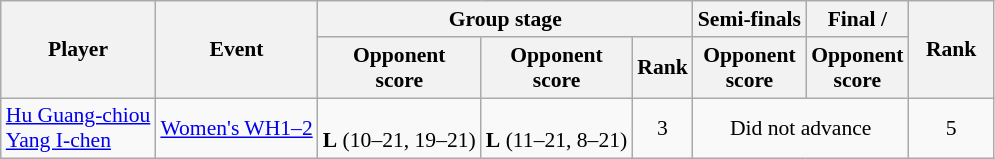<table class="wikitable" style="font-size:90%; text-align:center">
<tr>
<th rowspan="2">Player</th>
<th rowspan="2">Event</th>
<th colspan="3">Group stage</th>
<th>Semi-finals</th>
<th>Final / </th>
<th rowspan="2" width="50">Rank</th>
</tr>
<tr>
<th>Opponent <br> score</th>
<th>Opponent <br> score</th>
<th>Rank</th>
<th>Opponent <br> score</th>
<th>Opponent <br> score</th>
</tr>
<tr>
<td align = "left"><a href='#'>Hu Guang-chiou </a> <br> <a href='#'>Yang I-chen </a></td>
<td align = "left"><a href='#'> Women's WH1–2</a></td>
<td> <br> <strong>L</strong> (10–21, 19–21)</td>
<td> <br> <strong>L</strong> (11–21, 8–21)</td>
<td>3</td>
<td colspan = "2">Did not advance</td>
<td>5</td>
</tr>
</table>
